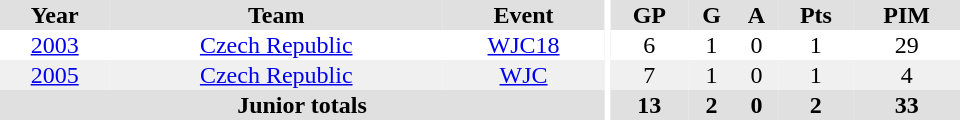<table border="0" cellpadding="1" cellspacing="0" ID="Table3" style="text-align:center; width:40em">
<tr ALIGN="center" bgcolor="#e0e0e0">
<th>Year</th>
<th>Team</th>
<th>Event</th>
<th rowspan="99" bgcolor="#ffffff"></th>
<th>GP</th>
<th>G</th>
<th>A</th>
<th>Pts</th>
<th>PIM</th>
</tr>
<tr>
<td><a href='#'>2003</a></td>
<td><a href='#'>Czech Republic</a></td>
<td><a href='#'>WJC18</a></td>
<td>6</td>
<td>1</td>
<td>0</td>
<td>1</td>
<td>29</td>
</tr>
<tr bgcolor="#f0f0f0">
<td><a href='#'>2005</a></td>
<td><a href='#'>Czech Republic</a></td>
<td><a href='#'>WJC</a></td>
<td>7</td>
<td>1</td>
<td>0</td>
<td>1</td>
<td>4</td>
</tr>
<tr bgcolor="#e0e0e0">
<th colspan="3">Junior totals</th>
<th>13</th>
<th>2</th>
<th>0</th>
<th>2</th>
<th>33</th>
</tr>
</table>
